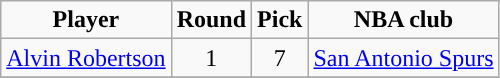<table class="wikitable">
<tr align="center">
<td><strong>Player</strong></td>
<td><strong>Round</strong></td>
<td><strong>Pick</strong></td>
<td><strong>NBA club</strong></td>
</tr>
<tr align="center" bgcolor="">
<td><a href='#'>Alvin Robertson</a></td>
<td>1</td>
<td>7</td>
<td><a href='#'>San Antonio Spurs</a></td>
</tr>
<tr align="center" bgcolor="">
</tr>
</table>
